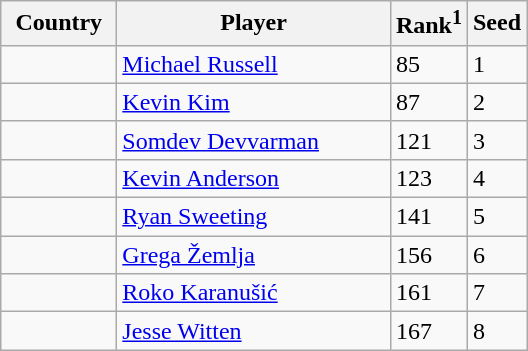<table class="sortable wikitable">
<tr>
<th width="70">Country</th>
<th width="175">Player</th>
<th>Rank<sup>1</sup></th>
<th>Seed</th>
</tr>
<tr>
<td></td>
<td><a href='#'>Michael Russell</a></td>
<td>85</td>
<td>1</td>
</tr>
<tr>
<td></td>
<td><a href='#'>Kevin Kim</a></td>
<td>87</td>
<td>2</td>
</tr>
<tr>
<td></td>
<td><a href='#'>Somdev Devvarman</a></td>
<td>121</td>
<td>3</td>
</tr>
<tr>
<td></td>
<td><a href='#'>Kevin Anderson</a></td>
<td>123</td>
<td>4</td>
</tr>
<tr>
<td></td>
<td><a href='#'>Ryan Sweeting</a></td>
<td>141</td>
<td>5</td>
</tr>
<tr>
<td></td>
<td><a href='#'>Grega Žemlja</a></td>
<td>156</td>
<td>6</td>
</tr>
<tr>
<td></td>
<td><a href='#'>Roko Karanušić</a></td>
<td>161</td>
<td>7</td>
</tr>
<tr>
<td></td>
<td><a href='#'>Jesse Witten</a></td>
<td>167</td>
<td>8</td>
</tr>
</table>
